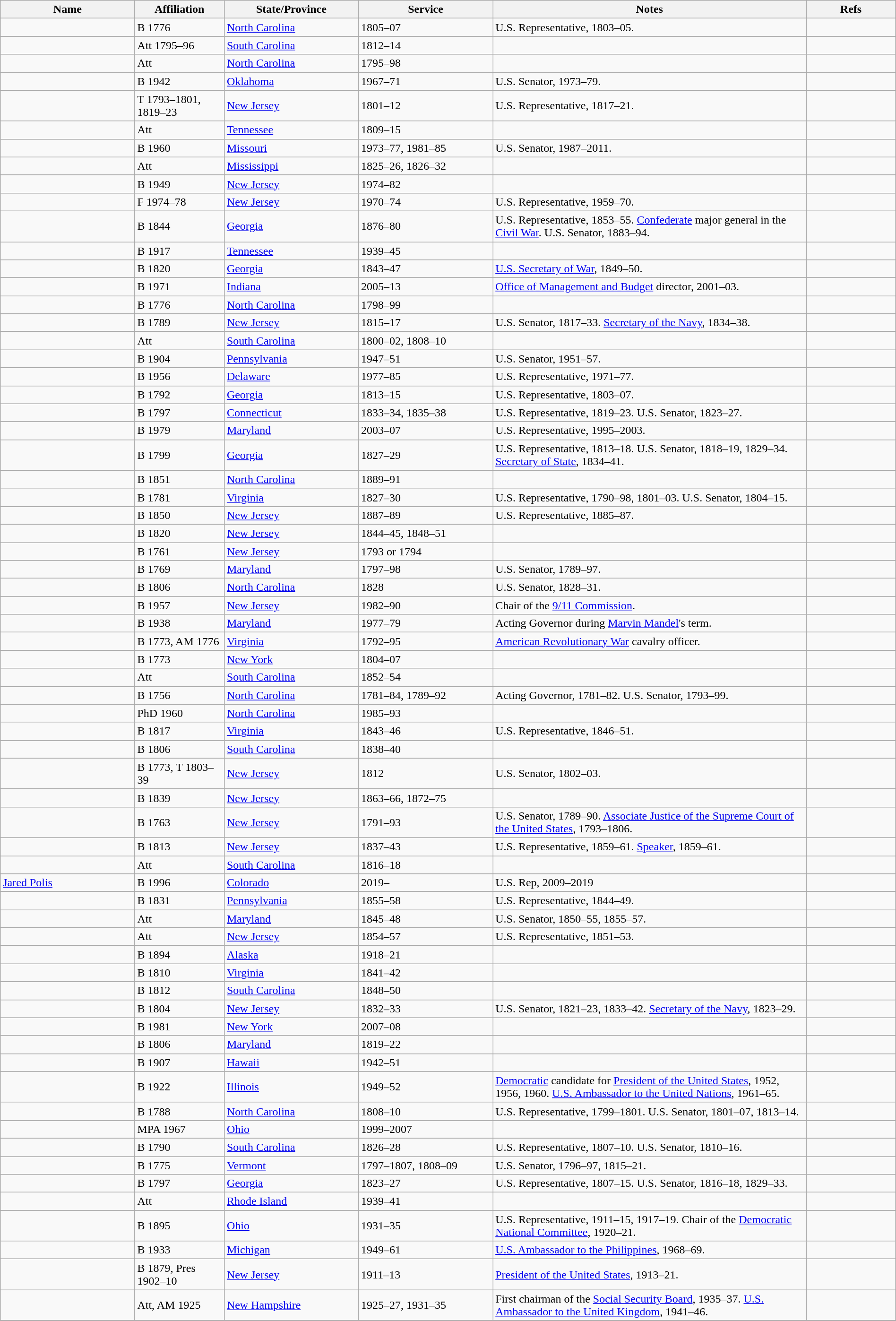<table class="wikitable sortable" style="width:100%">
<tr>
<th width="15%">Name</th>
<th width="10%">Affiliation</th>
<th width="15%">State/Province</th>
<th width="15%">Service</th>
<th width="*" class="unsortable">Notes</th>
<th width="10%" class="unsortable">Refs</th>
</tr>
<tr>
<td></td>
<td>B 1776</td>
<td><a href='#'>North Carolina</a></td>
<td>1805–07</td>
<td>U.S. Representative, 1803–05.</td>
<td></td>
</tr>
<tr>
<td></td>
<td>Att 1795–96</td>
<td><a href='#'>South Carolina</a></td>
<td>1812–14</td>
<td></td>
<td></td>
</tr>
<tr>
<td></td>
<td>Att</td>
<td><a href='#'>North Carolina</a></td>
<td>1795–98</td>
<td></td>
<td></td>
</tr>
<tr>
<td></td>
<td>B 1942</td>
<td><a href='#'>Oklahoma</a></td>
<td>1967–71</td>
<td>U.S. Senator, 1973–79.</td>
<td></td>
</tr>
<tr>
<td></td>
<td>T 1793–1801, 1819–23</td>
<td><a href='#'>New Jersey</a></td>
<td>1801–12</td>
<td>U.S. Representative, 1817–21.</td>
<td></td>
</tr>
<tr>
<td></td>
<td>Att</td>
<td><a href='#'>Tennessee</a></td>
<td>1809–15</td>
<td></td>
<td></td>
</tr>
<tr>
<td></td>
<td>B 1960</td>
<td><a href='#'>Missouri</a></td>
<td>1973–77, 1981–85</td>
<td>U.S. Senator, 1987–2011.</td>
<td></td>
</tr>
<tr>
<td></td>
<td>Att</td>
<td><a href='#'>Mississippi</a></td>
<td>1825–26, 1826–32</td>
<td></td>
<td></td>
</tr>
<tr>
<td></td>
<td>B 1949</td>
<td><a href='#'>New Jersey</a></td>
<td>1974–82</td>
<td></td>
<td></td>
</tr>
<tr>
<td></td>
<td>F 1974–78</td>
<td><a href='#'>New Jersey</a></td>
<td>1970–74</td>
<td>U.S. Representative, 1959–70.</td>
<td></td>
</tr>
<tr>
<td></td>
<td>B 1844</td>
<td><a href='#'>Georgia</a></td>
<td>1876–80</td>
<td>U.S. Representative, 1853–55. <a href='#'>Confederate</a> major general in the <a href='#'>Civil War</a>. U.S. Senator, 1883–94.</td>
<td></td>
</tr>
<tr>
<td></td>
<td>B 1917</td>
<td><a href='#'>Tennessee</a></td>
<td>1939–45</td>
<td></td>
<td></td>
</tr>
<tr>
<td></td>
<td>B 1820</td>
<td><a href='#'>Georgia</a></td>
<td>1843–47</td>
<td><a href='#'>U.S. Secretary of War</a>, 1849–50.</td>
<td></td>
</tr>
<tr>
<td></td>
<td>B 1971</td>
<td><a href='#'>Indiana</a></td>
<td>2005–13</td>
<td><a href='#'>Office of Management and Budget</a> director, 2001–03.</td>
<td></td>
</tr>
<tr>
<td></td>
<td>B 1776</td>
<td><a href='#'>North Carolina</a></td>
<td>1798–99</td>
<td></td>
<td></td>
</tr>
<tr>
<td></td>
<td>B 1789</td>
<td><a href='#'>New Jersey</a></td>
<td>1815–17</td>
<td>U.S. Senator, 1817–33. <a href='#'>Secretary of the Navy</a>, 1834–38.</td>
<td></td>
</tr>
<tr>
<td></td>
<td>Att</td>
<td><a href='#'>South Carolina</a></td>
<td>1800–02, 1808–10</td>
<td></td>
<td></td>
</tr>
<tr>
<td></td>
<td>B 1904</td>
<td><a href='#'>Pennsylvania</a></td>
<td>1947–51</td>
<td>U.S. Senator, 1951–57.</td>
<td></td>
</tr>
<tr>
<td></td>
<td>B 1956</td>
<td><a href='#'>Delaware</a></td>
<td>1977–85</td>
<td>U.S. Representative, 1971–77.</td>
<td></td>
</tr>
<tr>
<td></td>
<td>B 1792</td>
<td><a href='#'>Georgia</a></td>
<td>1813–15</td>
<td>U.S. Representative, 1803–07.</td>
<td></td>
</tr>
<tr>
<td></td>
<td>B 1797</td>
<td><a href='#'>Connecticut</a></td>
<td>1833–34, 1835–38</td>
<td>U.S. Representative, 1819–23. U.S. Senator, 1823–27.</td>
<td></td>
</tr>
<tr>
<td></td>
<td>B 1979</td>
<td><a href='#'>Maryland</a></td>
<td>2003–07</td>
<td>U.S. Representative, 1995–2003.</td>
<td></td>
</tr>
<tr>
<td></td>
<td>B 1799</td>
<td><a href='#'>Georgia</a></td>
<td>1827–29</td>
<td>U.S. Representative, 1813–18. U.S. Senator, 1818–19, 1829–34. <a href='#'>Secretary of State</a>, 1834–41.</td>
<td></td>
</tr>
<tr>
<td></td>
<td>B 1851</td>
<td><a href='#'>North Carolina</a></td>
<td>1889–91</td>
<td></td>
<td></td>
</tr>
<tr>
<td></td>
<td>B 1781</td>
<td><a href='#'>Virginia</a></td>
<td>1827–30</td>
<td>U.S. Representative, 1790–98, 1801–03. U.S. Senator, 1804–15.</td>
<td></td>
</tr>
<tr>
<td></td>
<td>B 1850</td>
<td><a href='#'>New Jersey</a></td>
<td>1887–89</td>
<td>U.S. Representative, 1885–87.</td>
<td></td>
</tr>
<tr>
<td></td>
<td>B 1820</td>
<td><a href='#'>New Jersey</a></td>
<td>1844–45, 1848–51</td>
<td></td>
<td></td>
</tr>
<tr>
<td></td>
<td>B 1761</td>
<td><a href='#'>New Jersey</a></td>
<td>1793 or 1794</td>
<td></td>
<td></td>
</tr>
<tr>
<td></td>
<td>B 1769</td>
<td><a href='#'>Maryland</a></td>
<td>1797–98</td>
<td>U.S. Senator, 1789–97.</td>
<td></td>
</tr>
<tr>
<td></td>
<td>B 1806</td>
<td><a href='#'>North Carolina</a></td>
<td>1828</td>
<td>U.S. Senator, 1828–31.</td>
<td></td>
</tr>
<tr>
<td></td>
<td>B 1957</td>
<td><a href='#'>New Jersey</a></td>
<td>1982–90</td>
<td>Chair of the <a href='#'>9/11 Commission</a>.</td>
<td></td>
</tr>
<tr>
<td></td>
<td>B 1938</td>
<td><a href='#'>Maryland</a></td>
<td>1977–79</td>
<td>Acting Governor during <a href='#'>Marvin Mandel</a>'s term.</td>
<td></td>
</tr>
<tr>
<td></td>
<td>B 1773, AM 1776</td>
<td><a href='#'>Virginia</a></td>
<td>1792–95</td>
<td><a href='#'>American Revolutionary War</a> cavalry officer.</td>
<td></td>
</tr>
<tr>
<td></td>
<td>B 1773</td>
<td><a href='#'>New York</a></td>
<td>1804–07</td>
<td></td>
<td></td>
</tr>
<tr>
<td></td>
<td>Att</td>
<td><a href='#'>South Carolina</a></td>
<td>1852–54</td>
<td></td>
<td></td>
</tr>
<tr>
<td></td>
<td>B 1756</td>
<td><a href='#'>North Carolina</a></td>
<td>1781–84, 1789–92</td>
<td>Acting Governor, 1781–82. U.S. Senator, 1793–99.</td>
<td></td>
</tr>
<tr>
<td></td>
<td>PhD 1960</td>
<td><a href='#'>North Carolina</a></td>
<td>1985–93</td>
<td></td>
<td></td>
</tr>
<tr>
<td></td>
<td>B 1817</td>
<td><a href='#'>Virginia</a></td>
<td>1843–46</td>
<td>U.S. Representative, 1846–51.</td>
<td></td>
</tr>
<tr>
<td></td>
<td>B 1806</td>
<td><a href='#'>South Carolina</a></td>
<td>1838–40</td>
<td></td>
<td></td>
</tr>
<tr>
<td></td>
<td>B 1773, T 1803–39</td>
<td><a href='#'>New Jersey</a></td>
<td>1812</td>
<td>U.S. Senator, 1802–03.</td>
<td></td>
</tr>
<tr>
<td></td>
<td>B 1839</td>
<td><a href='#'>New Jersey</a></td>
<td>1863–66, 1872–75</td>
<td></td>
<td></td>
</tr>
<tr>
<td></td>
<td>B 1763</td>
<td><a href='#'>New Jersey</a></td>
<td>1791–93</td>
<td>U.S. Senator, 1789–90. <a href='#'>Associate Justice of the Supreme Court of the United States</a>, 1793–1806.</td>
<td></td>
</tr>
<tr>
<td></td>
<td>B 1813</td>
<td><a href='#'>New Jersey</a></td>
<td>1837–43</td>
<td>U.S. Representative, 1859–61. <a href='#'>Speaker</a>, 1859–61.</td>
<td></td>
</tr>
<tr>
<td></td>
<td>Att</td>
<td><a href='#'>South Carolina</a></td>
<td>1816–18</td>
<td></td>
<td></td>
</tr>
<tr>
<td><a href='#'>Jared Polis</a></td>
<td>B 1996</td>
<td><a href='#'>Colorado</a></td>
<td>2019–</td>
<td>U.S. Rep, 2009–2019</td>
<td></td>
</tr>
<tr>
<td></td>
<td>B 1831</td>
<td><a href='#'>Pennsylvania</a></td>
<td>1855–58</td>
<td>U.S. Representative, 1844–49.</td>
<td></td>
</tr>
<tr>
<td></td>
<td>Att</td>
<td><a href='#'>Maryland</a></td>
<td>1845–48</td>
<td>U.S. Senator, 1850–55, 1855–57.</td>
<td></td>
</tr>
<tr>
<td></td>
<td>Att</td>
<td><a href='#'>New Jersey</a></td>
<td>1854–57</td>
<td>U.S. Representative, 1851–53.</td>
<td></td>
</tr>
<tr>
<td></td>
<td>B 1894</td>
<td><a href='#'>Alaska</a></td>
<td>1918–21</td>
<td></td>
<td></td>
</tr>
<tr>
<td></td>
<td>B 1810</td>
<td><a href='#'>Virginia</a></td>
<td>1841–42</td>
<td></td>
<td></td>
</tr>
<tr>
<td></td>
<td>B 1812</td>
<td><a href='#'>South Carolina</a></td>
<td>1848–50</td>
<td></td>
<td></td>
</tr>
<tr>
<td></td>
<td>B 1804</td>
<td><a href='#'>New Jersey</a></td>
<td>1832–33</td>
<td>U.S. Senator, 1821–23, 1833–42. <a href='#'>Secretary of the Navy</a>, 1823–29.</td>
<td></td>
</tr>
<tr>
<td></td>
<td>B 1981</td>
<td><a href='#'>New York</a></td>
<td>2007–08</td>
<td></td>
<td></td>
</tr>
<tr>
<td></td>
<td>B 1806</td>
<td><a href='#'>Maryland</a></td>
<td>1819–22</td>
<td></td>
<td></td>
</tr>
<tr>
<td></td>
<td>B 1907</td>
<td><a href='#'>Hawaii</a></td>
<td>1942–51</td>
<td></td>
<td></td>
</tr>
<tr>
<td></td>
<td>B 1922</td>
<td><a href='#'>Illinois</a></td>
<td>1949–52</td>
<td><a href='#'>Democratic</a> candidate for <a href='#'>President of the United States</a>, 1952, 1956, 1960. <a href='#'>U.S. Ambassador to the United Nations</a>, 1961–65.</td>
<td></td>
</tr>
<tr>
<td></td>
<td>B 1788</td>
<td><a href='#'>North Carolina</a></td>
<td>1808–10</td>
<td>U.S. Representative, 1799–1801. U.S. Senator, 1801–07, 1813–14.</td>
<td></td>
</tr>
<tr>
<td></td>
<td>MPA 1967</td>
<td><a href='#'>Ohio</a></td>
<td>1999–2007</td>
<td></td>
<td></td>
</tr>
<tr>
<td></td>
<td>B 1790</td>
<td><a href='#'>South Carolina</a></td>
<td>1826–28</td>
<td>U.S. Representative, 1807–10. U.S. Senator, 1810–16.</td>
<td></td>
</tr>
<tr>
<td></td>
<td>B 1775</td>
<td><a href='#'>Vermont</a></td>
<td>1797–1807, 1808–09</td>
<td>U.S. Senator, 1796–97, 1815–21.</td>
<td></td>
</tr>
<tr>
<td></td>
<td>B 1797</td>
<td><a href='#'>Georgia</a></td>
<td>1823–27</td>
<td>U.S. Representative, 1807–15. U.S. Senator, 1816–18, 1829–33.</td>
<td></td>
</tr>
<tr>
<td></td>
<td>Att</td>
<td><a href='#'>Rhode Island</a></td>
<td>1939–41</td>
<td></td>
<td></td>
</tr>
<tr>
<td></td>
<td>B 1895</td>
<td><a href='#'>Ohio</a></td>
<td>1931–35</td>
<td>U.S. Representative, 1911–15, 1917–19. Chair of the <a href='#'>Democratic National Committee</a>, 1920–21.</td>
<td></td>
</tr>
<tr>
<td></td>
<td>B 1933</td>
<td><a href='#'>Michigan</a></td>
<td>1949–61</td>
<td><a href='#'>U.S. Ambassador to the Philippines</a>, 1968–69.</td>
<td></td>
</tr>
<tr>
<td></td>
<td>B 1879, Pres 1902–10</td>
<td><a href='#'>New Jersey</a></td>
<td>1911–13</td>
<td><a href='#'>President of the United States</a>, 1913–21.</td>
<td></td>
</tr>
<tr>
<td></td>
<td>Att, AM 1925</td>
<td><a href='#'>New Hampshire</a></td>
<td>1925–27, 1931–35</td>
<td>First chairman of the <a href='#'>Social Security Board</a>, 1935–37. <a href='#'>U.S. Ambassador to the United Kingdom</a>, 1941–46.</td>
<td></td>
</tr>
<tr>
</tr>
</table>
